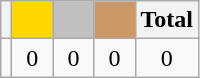<table class="wikitable">
<tr>
<th></th>
<th style="background-color:gold">        </th>
<th style="background-color:silver">      </th>
<th style="background-color:#CC9966">      </th>
<th>Total</th>
</tr>
<tr align="center">
<td></td>
<td>0</td>
<td>0</td>
<td>0</td>
<td>0</td>
</tr>
</table>
